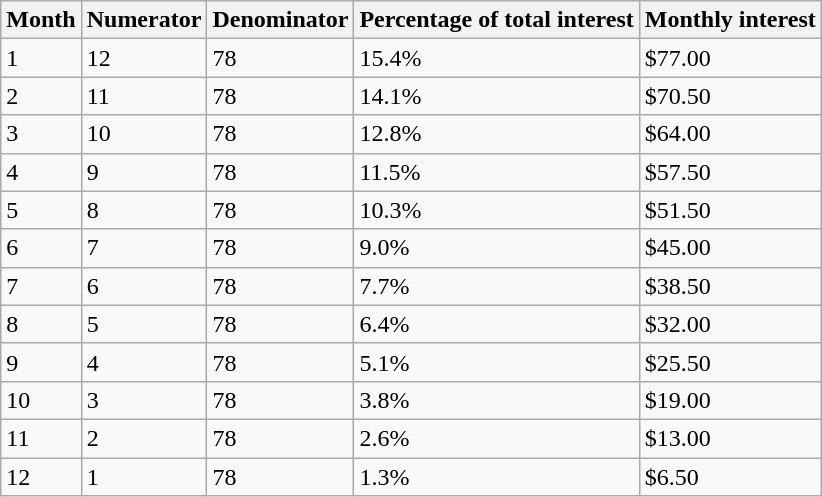<table class="wikitable">
<tr>
<th>Month</th>
<th>Numerator</th>
<th>Denominator</th>
<th>Percentage of total interest</th>
<th>Monthly interest</th>
</tr>
<tr>
<td>1</td>
<td>12</td>
<td>78</td>
<td>15.4%</td>
<td>$77.00</td>
</tr>
<tr>
<td>2</td>
<td>11</td>
<td>78</td>
<td>14.1%</td>
<td>$70.50</td>
</tr>
<tr>
<td>3</td>
<td>10</td>
<td>78</td>
<td>12.8%</td>
<td>$64.00</td>
</tr>
<tr>
<td>4</td>
<td>9</td>
<td>78</td>
<td>11.5%</td>
<td>$57.50</td>
</tr>
<tr>
<td>5</td>
<td>8</td>
<td>78</td>
<td>10.3%</td>
<td>$51.50</td>
</tr>
<tr>
<td>6</td>
<td>7</td>
<td>78</td>
<td>9.0%</td>
<td>$45.00</td>
</tr>
<tr>
<td>7</td>
<td>6</td>
<td>78</td>
<td>7.7%</td>
<td>$38.50</td>
</tr>
<tr>
<td>8</td>
<td>5</td>
<td>78</td>
<td>6.4%</td>
<td>$32.00</td>
</tr>
<tr>
<td>9</td>
<td>4</td>
<td>78</td>
<td>5.1%</td>
<td>$25.50</td>
</tr>
<tr>
<td>10</td>
<td>3</td>
<td>78</td>
<td>3.8%</td>
<td>$19.00</td>
</tr>
<tr>
<td>11</td>
<td>2</td>
<td>78</td>
<td>2.6%</td>
<td>$13.00</td>
</tr>
<tr>
<td>12</td>
<td>1</td>
<td>78</td>
<td>1.3%</td>
<td>$6.50</td>
</tr>
</table>
